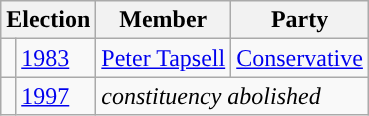<table class="wikitable">
<tr>
<th colspan="2">Election</th>
<th>Member</th>
<th>Party</th>
</tr>
<tr>
<td style="color:inherit;background-color: "></td>
<td><a href='#'>1983</a></td>
<td><a href='#'>Peter Tapsell</a></td>
<td><a href='#'>Conservative</a></td>
</tr>
<tr>
<td></td>
<td><a href='#'>1997</a></td>
<td colspan="2"><em>constituency abolished</em></td>
</tr>
</table>
